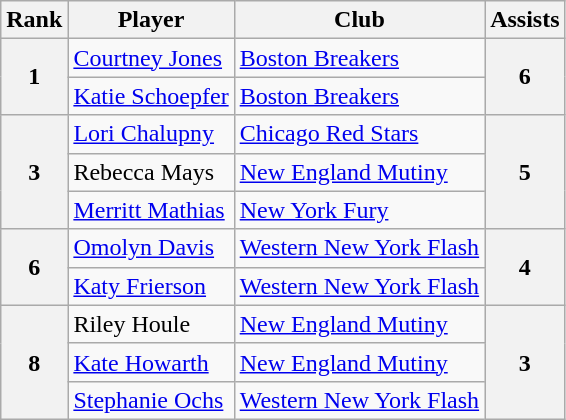<table class="wikitable">
<tr>
<th>Rank</th>
<th>Player</th>
<th>Club</th>
<th>Assists</th>
</tr>
<tr>
<th rowspan=2>1</th>
<td> <a href='#'>Courtney Jones</a></td>
<td><a href='#'>Boston Breakers</a></td>
<th rowspan=2>6</th>
</tr>
<tr>
<td> <a href='#'>Katie Schoepfer</a></td>
<td><a href='#'>Boston Breakers</a></td>
</tr>
<tr>
<th rowspan=3>3</th>
<td> <a href='#'>Lori Chalupny</a></td>
<td><a href='#'>Chicago Red Stars</a></td>
<th rowspan=3>5</th>
</tr>
<tr>
<td> Rebecca Mays</td>
<td><a href='#'>New England Mutiny</a></td>
</tr>
<tr>
<td> <a href='#'>Merritt Mathias</a></td>
<td><a href='#'>New York Fury</a></td>
</tr>
<tr>
<th rowspan=2>6</th>
<td> <a href='#'>Omolyn Davis</a></td>
<td><a href='#'>Western New York Flash</a></td>
<th rowspan=2>4</th>
</tr>
<tr>
<td> <a href='#'>Katy Frierson</a></td>
<td><a href='#'>Western New York Flash</a></td>
</tr>
<tr>
<th rowspan=3>8</th>
<td> Riley Houle</td>
<td><a href='#'>New England Mutiny</a></td>
<th rowspan=3>3</th>
</tr>
<tr>
<td> <a href='#'>Kate Howarth</a></td>
<td><a href='#'>New England Mutiny</a></td>
</tr>
<tr>
<td> <a href='#'>Stephanie Ochs</a></td>
<td><a href='#'>Western New York Flash</a></td>
</tr>
</table>
